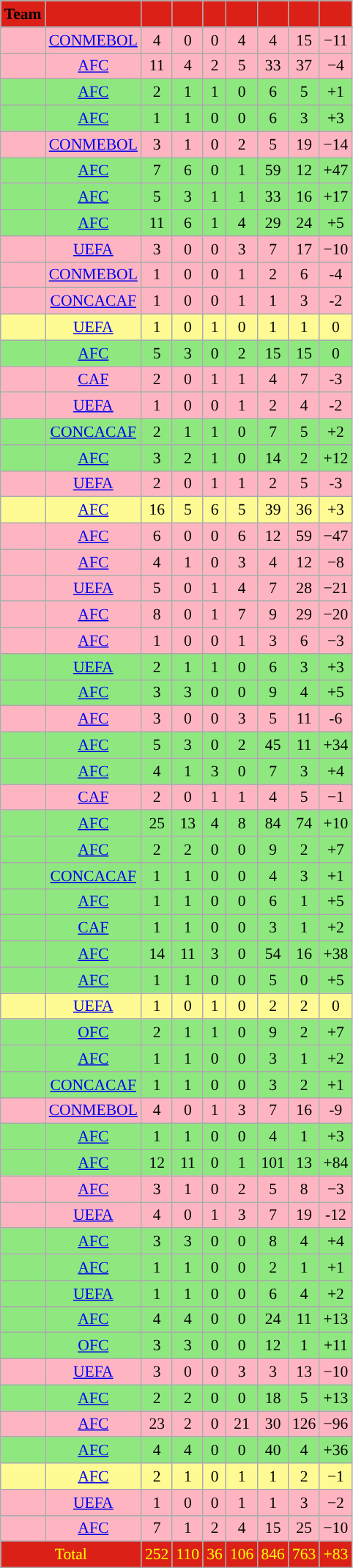<table class="wikitable sortable" style="font-size:90%; text-align: center;">
<tr>
<th style="background-color:#DB2017;"><span>Team</span></th>
<th style="background-color:#DB2017;"><span></span></th>
<th style="background-color:#DB2017;"><span></span></th>
<th style="background-color:#DB2017;"><span></span></th>
<th style="background-color:#DB2017;"><span></span></th>
<th style="background-color:#DB2017;"><span></span></th>
<th style="background-color:#DB2017;"><span></span></th>
<th style="background-color:#DB2017;"><span></span></th>
<th style="background-color:#DB2017;"><span></span></th>
</tr>
<tr bgcolor="#d0ffd0" align="center">
</tr>
<tr style="background:#ffb5c1;">
<td align="left"></td>
<td><a href='#'>CONMEBOL</a></td>
<td>4</td>
<td>0</td>
<td>0</td>
<td>4</td>
<td>4</td>
<td>15</td>
<td>−11</td>
</tr>
<tr style="background:#ffb5c1;">
<td style="text-align:left;"></td>
<td><a href='#'>AFC</a></td>
<td>11</td>
<td>4</td>
<td>2</td>
<td>5</td>
<td>33</td>
<td>37</td>
<td>−4</td>
</tr>
<tr style="background:#8ee87f;">
<td style="text-align:left;"></td>
<td><a href='#'>AFC</a></td>
<td>2</td>
<td>1</td>
<td>1</td>
<td>0</td>
<td>6</td>
<td>5</td>
<td>+1</td>
</tr>
<tr style="background:#8ee87f;">
<td style="text-align:left;"></td>
<td><a href='#'>AFC</a></td>
<td>1</td>
<td>1</td>
<td>0</td>
<td>0</td>
<td>6</td>
<td>3</td>
<td>+3</td>
</tr>
<tr style="background:#ffb5c1;">
<td style="text-align:left;"></td>
<td><a href='#'>CONMEBOL</a></td>
<td>3</td>
<td>1</td>
<td>0</td>
<td>2</td>
<td>5</td>
<td>19</td>
<td>−14</td>
</tr>
<tr style="background:#8ee87f;">
<td style="text-align:left;"></td>
<td><a href='#'>AFC</a></td>
<td>7</td>
<td>6</td>
<td>0</td>
<td>1</td>
<td>59</td>
<td>12</td>
<td>+47</td>
</tr>
<tr style="background:#8ee87f;">
<td style="text-align:left;"></td>
<td><a href='#'>AFC</a></td>
<td>5</td>
<td>3</td>
<td>1</td>
<td>1</td>
<td>33</td>
<td>16</td>
<td>+17</td>
</tr>
<tr style="background:#8ee87f;">
<td style="text-align:left;"></td>
<td><a href='#'>AFC</a></td>
<td>11</td>
<td>6</td>
<td>1</td>
<td>4</td>
<td>29</td>
<td>24</td>
<td>+5</td>
</tr>
<tr style="background:#ffb5c1;">
<td style="text-align:left;"></td>
<td><a href='#'>UEFA</a></td>
<td>3</td>
<td>0</td>
<td>0</td>
<td>3</td>
<td>7</td>
<td>17</td>
<td>−10</td>
</tr>
<tr style="background:#ffb5c1;">
<td style="text-align:left;"></td>
<td><a href='#'>CONMEBOL</a></td>
<td>1</td>
<td>0</td>
<td>0</td>
<td>1</td>
<td>2</td>
<td>6</td>
<td>-4</td>
</tr>
<tr style="background:#ffb5c1;">
<td style="text-align:left;"></td>
<td><a href='#'>CONCACAF</a></td>
<td>1</td>
<td>0</td>
<td>0</td>
<td>1</td>
<td>1</td>
<td>3</td>
<td>-2</td>
</tr>
<tr style="background:#fffb94;">
<td style="text-align:left;"></td>
<td><a href='#'>UEFA</a></td>
<td>1</td>
<td>0</td>
<td>1</td>
<td>0</td>
<td>1</td>
<td>1</td>
<td>0</td>
</tr>
<tr style="background:#8ee87f;">
<td style="text-align:left;"></td>
<td><a href='#'>AFC</a></td>
<td>5</td>
<td>3</td>
<td>0</td>
<td>2</td>
<td>15</td>
<td>15</td>
<td>0</td>
</tr>
<tr style="background:#ffb5c1;">
<td style="text-align:left;"></td>
<td><a href='#'>CAF</a></td>
<td>2</td>
<td>0</td>
<td>1</td>
<td>1</td>
<td>4</td>
<td>7</td>
<td>-3</td>
</tr>
<tr style="background:#ffb5c1;">
<td style="text-align:left;"></td>
<td><a href='#'>UEFA</a></td>
<td>1</td>
<td>0</td>
<td>0</td>
<td>1</td>
<td>2</td>
<td>4</td>
<td>-2</td>
</tr>
<tr style="background:#8ee87f;">
<td style="text-align:left;"></td>
<td><a href='#'>CONCACAF</a></td>
<td>2</td>
<td>1</td>
<td>1</td>
<td>0</td>
<td>7</td>
<td>5</td>
<td>+2</td>
</tr>
<tr style="background:#8ee87f;">
<td style="text-align:left;"></td>
<td><a href='#'>AFC</a></td>
<td>3</td>
<td>2</td>
<td>1</td>
<td>0</td>
<td>14</td>
<td>2</td>
<td>+12</td>
</tr>
<tr style="background:#ffb5c1;">
<td style="text-align:left;"></td>
<td><a href='#'>UEFA</a></td>
<td>2</td>
<td>0</td>
<td>1</td>
<td>1</td>
<td>2</td>
<td>5</td>
<td>-3</td>
</tr>
<tr style="background:#fffb94;">
<td style="text-align:left;"></td>
<td><a href='#'>AFC</a></td>
<td>16</td>
<td>5</td>
<td>6</td>
<td>5</td>
<td>39</td>
<td>36</td>
<td>+3</td>
</tr>
<tr style="background:#ffb5c1;">
<td style="text-align:left;"></td>
<td><a href='#'>AFC</a></td>
<td>6</td>
<td>0</td>
<td>0</td>
<td>6</td>
<td>12</td>
<td>59</td>
<td>−47</td>
</tr>
<tr style="background:#ffb5c1;">
<td style="text-align:left;"></td>
<td><a href='#'>AFC</a></td>
<td>4</td>
<td>1</td>
<td>0</td>
<td>3</td>
<td>4</td>
<td>12</td>
<td>−8</td>
</tr>
<tr style="background:#ffb5c1;">
<td style="text-align:left;"></td>
<td><a href='#'>UEFA</a></td>
<td>5</td>
<td>0</td>
<td>1</td>
<td>4</td>
<td>7</td>
<td>28</td>
<td>−21</td>
</tr>
<tr style="background:#ffb5c1;">
<td style="text-align:left;"></td>
<td><a href='#'>AFC</a></td>
<td>8</td>
<td>0</td>
<td>1</td>
<td>7</td>
<td>9</td>
<td>29</td>
<td>−20</td>
</tr>
<tr style="background:#ffb5c1;">
<td style="text-align:left;"></td>
<td><a href='#'>AFC</a></td>
<td>1</td>
<td>0</td>
<td>0</td>
<td>1</td>
<td>3</td>
<td>6</td>
<td>−3</td>
</tr>
<tr style="background:#8ee87f;">
<td style="text-align:left;"></td>
<td><a href='#'>UEFA</a></td>
<td>2</td>
<td>1</td>
<td>1</td>
<td>0</td>
<td>6</td>
<td>3</td>
<td>+3</td>
</tr>
<tr style="background:#8ee87f;">
<td style="text-align:left;"></td>
<td><a href='#'>AFC</a></td>
<td>3</td>
<td>3</td>
<td>0</td>
<td>0</td>
<td>9</td>
<td>4</td>
<td>+5</td>
</tr>
<tr style="background:#ffb5c1;">
<td style="text-align:left;"></td>
<td><a href='#'>AFC</a></td>
<td>3</td>
<td>0</td>
<td>0</td>
<td>3</td>
<td>5</td>
<td>11</td>
<td>-6</td>
</tr>
<tr style="background:#8ee87f;">
<td style="text-align:left;"></td>
<td><a href='#'>AFC</a></td>
<td>5</td>
<td>3</td>
<td>0</td>
<td>2</td>
<td>45</td>
<td>11</td>
<td>+34</td>
</tr>
<tr style="background:#8ee87f;">
<td style="text-align:left;"></td>
<td><a href='#'>AFC</a></td>
<td>4</td>
<td>1</td>
<td>3</td>
<td>0</td>
<td>7</td>
<td>3</td>
<td>+4</td>
</tr>
<tr style="background:#ffb5c1;">
<td style="text-align:left;"></td>
<td><a href='#'>CAF</a></td>
<td>2</td>
<td>0</td>
<td>1</td>
<td>1</td>
<td>4</td>
<td>5</td>
<td>−1</td>
</tr>
<tr style="background:#8ee87f;">
<td style="text-align:left;"></td>
<td><a href='#'>AFC</a></td>
<td>25</td>
<td>13</td>
<td>4</td>
<td>8</td>
<td>84</td>
<td>74</td>
<td>+10</td>
</tr>
<tr style="background:#8ee87f;">
<td style="text-align:left;"></td>
<td><a href='#'>AFC</a></td>
<td>2</td>
<td>2</td>
<td>0</td>
<td>0</td>
<td>9</td>
<td>2</td>
<td>+7</td>
</tr>
<tr style="background:#8ee87f;">
<td style="text-align:left;"></td>
<td><a href='#'>CONCACAF</a></td>
<td>1</td>
<td>1</td>
<td>0</td>
<td>0</td>
<td>4</td>
<td>3</td>
<td>+1</td>
</tr>
<tr style="background:#8ee87f;">
<td style="text-align:left;"></td>
<td><a href='#'>AFC</a></td>
<td>1</td>
<td>1</td>
<td>0</td>
<td>0</td>
<td>6</td>
<td>1</td>
<td>+5</td>
</tr>
<tr style="background:#8ee87f;">
<td style="text-align:left;"></td>
<td><a href='#'>CAF</a></td>
<td>1</td>
<td>1</td>
<td>0</td>
<td>0</td>
<td>3</td>
<td>1</td>
<td>+2</td>
</tr>
<tr style="background:#8ee87f;">
<td style="text-align:left;"></td>
<td><a href='#'>AFC</a></td>
<td>14</td>
<td>11</td>
<td>3</td>
<td>0</td>
<td>54</td>
<td>16</td>
<td>+38</td>
</tr>
<tr style="background:#8ee87f;">
<td style="text-align:left;"></td>
<td><a href='#'>AFC</a></td>
<td>1</td>
<td>1</td>
<td>0</td>
<td>0</td>
<td>5</td>
<td>0</td>
<td>+5</td>
</tr>
<tr style="background:#fffb94;">
<td style="text-align:left;"></td>
<td><a href='#'>UEFA</a></td>
<td>1</td>
<td>0</td>
<td>1</td>
<td>0</td>
<td>2</td>
<td>2</td>
<td>0</td>
</tr>
<tr style="background:#8ee87f;">
<td style="text-align:left;"></td>
<td><a href='#'>OFC</a></td>
<td>2</td>
<td>1</td>
<td>1</td>
<td>0</td>
<td>9</td>
<td>2</td>
<td>+7</td>
</tr>
<tr style="background:#8ee87f;">
<td style="text-align:left;"></td>
<td><a href='#'>AFC</a></td>
<td>1</td>
<td>1</td>
<td>0</td>
<td>0</td>
<td>3</td>
<td>1</td>
<td>+2</td>
</tr>
<tr style="background:#8ee87f;">
<td style="text-align:left;"></td>
<td><a href='#'>CONCACAF</a></td>
<td>1</td>
<td>1</td>
<td>0</td>
<td>0</td>
<td>3</td>
<td>2</td>
<td>+1</td>
</tr>
<tr style="background:#ffb5c1;">
<td style="text-align:left;"></td>
<td><a href='#'>CONMEBOL</a></td>
<td>4</td>
<td>0</td>
<td>1</td>
<td>3</td>
<td>7</td>
<td>16</td>
<td>-9</td>
</tr>
<tr style="background:#8ee87f;">
<td style="text-align:left;"></td>
<td><a href='#'>AFC</a></td>
<td>1</td>
<td>1</td>
<td>0</td>
<td>0</td>
<td>4</td>
<td>1</td>
<td>+3</td>
</tr>
<tr style="background:#8ee87f;">
<td style="text-align:left;"></td>
<td><a href='#'>AFC</a></td>
<td>12</td>
<td>11</td>
<td>0</td>
<td>1</td>
<td>101</td>
<td>13</td>
<td>+84</td>
</tr>
<tr style="background:#ffb5c1;">
<td style="text-align:left;"></td>
<td><a href='#'>AFC</a></td>
<td>3</td>
<td>1</td>
<td>0</td>
<td>2</td>
<td>5</td>
<td>8</td>
<td>−3</td>
</tr>
<tr style="background:#ffb5c1;">
<td style="text-align:left;"></td>
<td><a href='#'>UEFA</a></td>
<td>4</td>
<td>0</td>
<td>1</td>
<td>3</td>
<td>7</td>
<td>19</td>
<td>-12</td>
</tr>
<tr style="background:#8ee87f;">
<td style="text-align:left;"></td>
<td><a href='#'>AFC</a></td>
<td>3</td>
<td>3</td>
<td>0</td>
<td>0</td>
<td>8</td>
<td>4</td>
<td>+4</td>
</tr>
<tr style="background:#8ee87f;">
<td style="text-align:left;"></td>
<td><a href='#'>AFC</a></td>
<td>1</td>
<td>1</td>
<td>0</td>
<td>0</td>
<td>2</td>
<td>1</td>
<td>+1</td>
</tr>
<tr style="background:#8ee87f;">
<td style="text-align:left;"></td>
<td><a href='#'>UEFA</a></td>
<td>1</td>
<td>1</td>
<td>0</td>
<td>0</td>
<td>6</td>
<td>4</td>
<td>+2</td>
</tr>
<tr style="background:#8ee87f;">
<td style="text-align:left;"></td>
<td><a href='#'>AFC</a></td>
<td>4</td>
<td>4</td>
<td>0</td>
<td>0</td>
<td>24</td>
<td>11</td>
<td>+13</td>
</tr>
<tr style="background:#8ee87f;">
<td style="text-align:left;"></td>
<td><a href='#'>OFC</a></td>
<td>3</td>
<td>3</td>
<td>0</td>
<td>0</td>
<td>12</td>
<td>1</td>
<td>+11</td>
</tr>
<tr style="background:#ffb5c1;">
<td style="text-align:left;"></td>
<td><a href='#'>UEFA</a></td>
<td>3</td>
<td>0</td>
<td>0</td>
<td>3</td>
<td>3</td>
<td>13</td>
<td>−10</td>
</tr>
<tr style="background:#8ee87f;">
<td style="text-align:left;"></td>
<td><a href='#'>AFC</a></td>
<td>2</td>
<td>2</td>
<td>0</td>
<td>0</td>
<td>18</td>
<td>5</td>
<td>+13</td>
</tr>
<tr style="background:#ffb5c1;">
<td style="text-align:left;"></td>
<td><a href='#'>AFC</a></td>
<td>23</td>
<td>2</td>
<td>0</td>
<td>21</td>
<td>30</td>
<td>126</td>
<td>−96</td>
</tr>
<tr style="background:#8ee87f;">
<td style="text-align:left;"></td>
<td><a href='#'>AFC</a></td>
<td>4</td>
<td>4</td>
<td>0</td>
<td>0</td>
<td>40</td>
<td>4</td>
<td>+36</td>
</tr>
<tr style="background:#fffb94;">
<td style="text-align:left;"></td>
<td><a href='#'>AFC</a></td>
<td>2</td>
<td>1</td>
<td>0</td>
<td>1</td>
<td>1</td>
<td>2</td>
<td>−1</td>
</tr>
<tr style="background:#ffb5c1;">
<td style="text-align:left;"></td>
<td><a href='#'>UEFA</a></td>
<td>1</td>
<td>0</td>
<td>0</td>
<td>1</td>
<td>1</td>
<td>3</td>
<td>−2</td>
</tr>
<tr style="background:#ffb5c1;">
<td style="text-align:left;"></td>
<td><a href='#'>AFC</a></td>
<td>7</td>
<td>1</td>
<td>2</td>
<td>4</td>
<td>15</td>
<td>25</td>
<td>−10</td>
</tr>
<tr>
<td colspan=2 style="background: #DB2017; color: #FFFF00;">Total</td>
<td style="background: #DB2017; color: #FFFF00;">252</td>
<td style="background: #DB2017; color: #FFFF00;">110</td>
<td style="background: #DB2017; color: #FFFF00;">36</td>
<td style="background: #DB2017; color: #FFFF00;">106</td>
<td style="background: #DB2017; color: #FFFF00;">846</td>
<td style="background: #DB2017; color: #FFFF00;">763</td>
<td style="background: #DB2017; color: #FFFF00;">+83</td>
</tr>
</table>
